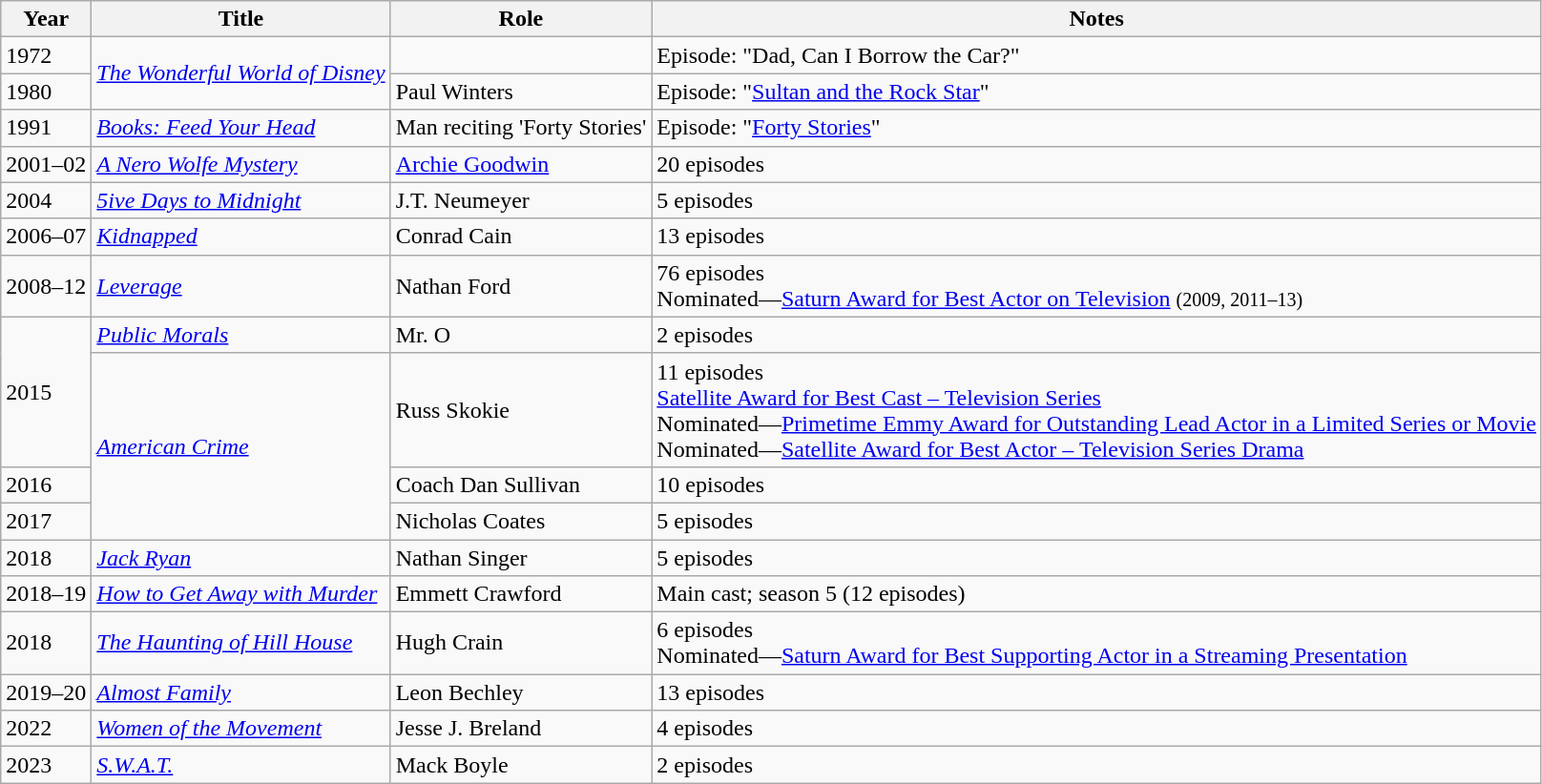<table class="wikitable sortable">
<tr>
<th>Year</th>
<th>Title</th>
<th>Role</th>
<th class="unsortable">Notes</th>
</tr>
<tr>
<td>1972</td>
<td rowspan=2><em><a href='#'>The Wonderful World of Disney</a></em></td>
<td></td>
<td>Episode: "Dad, Can I Borrow the Car?"</td>
</tr>
<tr>
<td>1980</td>
<td>Paul Winters</td>
<td>Episode: "<a href='#'>Sultan and the Rock Star</a>"</td>
</tr>
<tr>
<td>1991</td>
<td><em><a href='#'>Books: Feed Your Head</a></em></td>
<td>Man reciting 'Forty Stories'</td>
<td>Episode: "<a href='#'>Forty Stories</a>"</td>
</tr>
<tr>
<td>2001–02</td>
<td><em><a href='#'>A Nero Wolfe Mystery</a></em></td>
<td><a href='#'>Archie Goodwin</a></td>
<td>20 episodes</td>
</tr>
<tr>
<td>2004</td>
<td><em><a href='#'>5ive Days to Midnight</a></em></td>
<td>J.T. Neumeyer</td>
<td>5 episodes</td>
</tr>
<tr>
<td>2006–07</td>
<td><em><a href='#'>Kidnapped</a></em></td>
<td>Conrad Cain</td>
<td>13 episodes</td>
</tr>
<tr>
<td>2008–12</td>
<td><em><a href='#'>Leverage</a></em></td>
<td>Nathan Ford</td>
<td>76 episodes<br>Nominated—<a href='#'>Saturn Award for Best Actor on Television</a> <small>(2009, 2011–13)</small></td>
</tr>
<tr>
<td rowspan="2">2015</td>
<td><em><a href='#'>Public Morals</a></em></td>
<td>Mr. O</td>
<td>2 episodes</td>
</tr>
<tr>
<td rowspan="3"><em><a href='#'>American Crime</a></em></td>
<td>Russ Skokie</td>
<td>11 episodes<br><a href='#'>Satellite Award for Best Cast – Television Series</a><br>Nominated—<a href='#'>Primetime Emmy Award for Outstanding Lead Actor in a Limited Series or Movie</a><br>Nominated—<a href='#'>Satellite Award for Best Actor – Television Series Drama</a></td>
</tr>
<tr>
<td>2016</td>
<td>Coach Dan Sullivan</td>
<td>10 episodes</td>
</tr>
<tr>
<td>2017</td>
<td>Nicholas Coates</td>
<td>5 episodes</td>
</tr>
<tr>
<td>2018</td>
<td><em><a href='#'>Jack Ryan</a></em></td>
<td>Nathan Singer</td>
<td>5 episodes</td>
</tr>
<tr>
<td>2018–19</td>
<td><em><a href='#'>How to Get Away with Murder</a></em></td>
<td>Emmett Crawford</td>
<td>Main cast; season 5 (12 episodes)</td>
</tr>
<tr>
<td>2018</td>
<td><em><a href='#'>The Haunting of Hill House</a></em></td>
<td>Hugh Crain</td>
<td>6 episodes<br>Nominated—<a href='#'>Saturn Award for Best Supporting Actor in a Streaming Presentation</a></td>
</tr>
<tr>
<td>2019–20</td>
<td><em><a href='#'>Almost Family</a></em></td>
<td>Leon Bechley</td>
<td>13 episodes</td>
</tr>
<tr>
<td>2022</td>
<td><em><a href='#'>Women of the Movement</a></em></td>
<td>Jesse J. Breland</td>
<td>4 episodes</td>
</tr>
<tr>
<td>2023</td>
<td><em><a href='#'>S.W.A.T.</a></em></td>
<td>Mack Boyle</td>
<td>2 episodes</td>
</tr>
</table>
